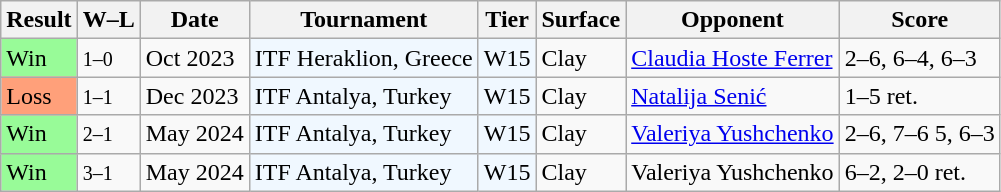<table class="sortable wikitable">
<tr>
<th>Result</th>
<th class="unsortable">W–L</th>
<th>Date</th>
<th>Tournament</th>
<th>Tier</th>
<th>Surface</th>
<th>Opponent</th>
<th class="unsortable">Score</th>
</tr>
<tr>
<td bgcolor="98FB98">Win</td>
<td><small>1–0</small></td>
<td>Oct 2023</td>
<td style="background:#f0f8ff;">ITF Heraklion, Greece</td>
<td style="background:#f0f8ff;">W15</td>
<td>Clay</td>
<td> <a href='#'>Claudia Hoste Ferrer</a></td>
<td>2–6, 6–4, 6–3</td>
</tr>
<tr>
<td style="background:#ffa07a;">Loss</td>
<td><small>1–1</small></td>
<td>Dec 2023</td>
<td style="background:#f0f8ff;">ITF Antalya, Turkey</td>
<td style="background:#f0f8ff;">W15</td>
<td>Clay</td>
<td> <a href='#'>Natalija Senić</a></td>
<td>1–5 ret.</td>
</tr>
<tr>
<td bgcolor="98FB98">Win</td>
<td><small>2–1</small></td>
<td>May 2024</td>
<td style="background:#f0f8ff;">ITF Antalya, Turkey</td>
<td style="background:#f0f8ff;">W15</td>
<td>Clay</td>
<td> <a href='#'>Valeriya Yushchenko</a></td>
<td>2–6, 7–6 5, 6–3</td>
</tr>
<tr>
<td bgcolor="98FB98">Win</td>
<td><small>3–1</small></td>
<td>May 2024</td>
<td style="background:#f0f8ff;">ITF Antalya, Turkey</td>
<td style="background:#f0f8ff;">W15</td>
<td>Clay</td>
<td> Valeriya Yushchenko</td>
<td>6–2, 2–0 ret.</td>
</tr>
</table>
